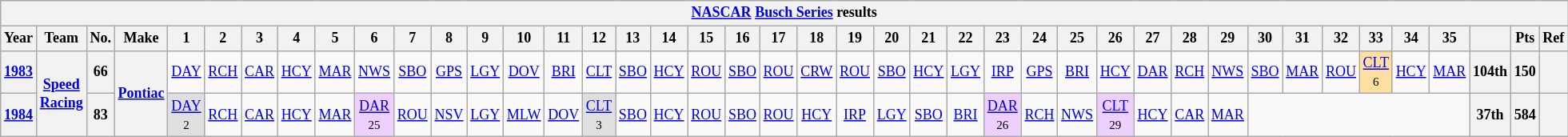<table class="wikitable" style="text-align:center; font-size:75%">
<tr>
<th colspan=42><a href='#'>NASCAR</a> <a href='#'>Busch Series</a> results</th>
</tr>
<tr>
<th>Year</th>
<th>Team</th>
<th>No.</th>
<th>Make</th>
<th>1</th>
<th>2</th>
<th>3</th>
<th>4</th>
<th>5</th>
<th>6</th>
<th>7</th>
<th>8</th>
<th>9</th>
<th>10</th>
<th>11</th>
<th>12</th>
<th>13</th>
<th>14</th>
<th>15</th>
<th>16</th>
<th>17</th>
<th>18</th>
<th>19</th>
<th>20</th>
<th>21</th>
<th>22</th>
<th>23</th>
<th>24</th>
<th>25</th>
<th>26</th>
<th>27</th>
<th>28</th>
<th>29</th>
<th>30</th>
<th>31</th>
<th>32</th>
<th>33</th>
<th>34</th>
<th>35</th>
<th></th>
<th>Pts</th>
<th>Ref</th>
</tr>
<tr>
<th><a href='#'>1983</a></th>
<th rowspan=2><a href='#'>Speed Racing</a></th>
<th>66</th>
<th rowspan=2><a href='#'>Pontiac</a></th>
<td><a href='#'>DAY</a></td>
<td><a href='#'>RCH</a></td>
<td><a href='#'>CAR</a></td>
<td><a href='#'>HCY</a></td>
<td><a href='#'>MAR</a></td>
<td><a href='#'>NWS</a></td>
<td><a href='#'>SBO</a></td>
<td><a href='#'>GPS</a></td>
<td><a href='#'>LGY</a></td>
<td><a href='#'>DOV</a></td>
<td><a href='#'>BRI</a></td>
<td><a href='#'>CLT</a></td>
<td><a href='#'>SBO</a></td>
<td><a href='#'>HCY</a></td>
<td><a href='#'>ROU</a></td>
<td><a href='#'>SBO</a></td>
<td><a href='#'>ROU</a></td>
<td><a href='#'>CRW</a></td>
<td><a href='#'>ROU</a></td>
<td><a href='#'>SBO</a></td>
<td><a href='#'>HCY</a></td>
<td><a href='#'>LGY</a></td>
<td><a href='#'>IRP</a></td>
<td><a href='#'>GPS</a></td>
<td><a href='#'>BRI</a></td>
<td><a href='#'>HCY</a></td>
<td><a href='#'>DAR</a></td>
<td><a href='#'>RCH</a></td>
<td><a href='#'>NWS</a></td>
<td><a href='#'>SBO</a></td>
<td><a href='#'>MAR</a></td>
<td><a href='#'>ROU</a></td>
<td style="background:#FFDF9F;"><a href='#'>CLT</a><br><small>6</small></td>
<td><a href='#'>HCY</a></td>
<td><a href='#'>MAR</a></td>
<th>104th</th>
<th>150</th>
<th></th>
</tr>
<tr>
<th><a href='#'>1984</a></th>
<th>83</th>
<td style="background:#DFDFDF;"><a href='#'>DAY</a><br><small>2</small></td>
<td><a href='#'>RCH</a></td>
<td><a href='#'>CAR</a></td>
<td><a href='#'>HCY</a></td>
<td><a href='#'>MAR</a></td>
<td style="background:#EFCFFF;"><a href='#'>DAR</a><br><small>25</small></td>
<td><a href='#'>ROU</a></td>
<td><a href='#'>NSV</a></td>
<td><a href='#'>LGY</a></td>
<td><a href='#'>MLW</a></td>
<td><a href='#'>DOV</a></td>
<td style="background:#DFDFDF;"><a href='#'>CLT</a><br><small>3</small></td>
<td><a href='#'>SBO</a></td>
<td><a href='#'>HCY</a></td>
<td><a href='#'>ROU</a></td>
<td><a href='#'>SBO</a></td>
<td><a href='#'>ROU</a></td>
<td><a href='#'>HCY</a></td>
<td><a href='#'>IRP</a></td>
<td><a href='#'>LGY</a></td>
<td><a href='#'>SBO</a></td>
<td><a href='#'>BRI</a></td>
<td style="background:#EFCFFF;"><a href='#'>DAR</a><br><small>26</small></td>
<td><a href='#'>RCH</a></td>
<td><a href='#'>NWS</a></td>
<td style="background:#EFCFFF;"><a href='#'>CLT</a><br><small>29</small></td>
<td><a href='#'>HCY</a></td>
<td><a href='#'>CAR</a></td>
<td><a href='#'>MAR</a></td>
<td colspan=6></td>
<th>37th</th>
<th>584</th>
<th></th>
</tr>
</table>
